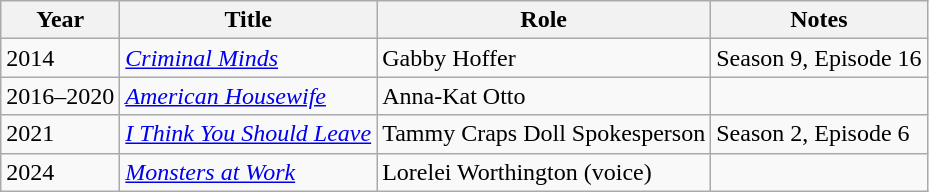<table class="wikitable sortable">
<tr>
<th>Year</th>
<th>Title</th>
<th>Role</th>
<th scope="col" class=unsortable>Notes</th>
</tr>
<tr>
<td>2014</td>
<td><em><a href='#'>Criminal Minds</a></em></td>
<td>Gabby Hoffer</td>
<td>Season 9, Episode 16</td>
</tr>
<tr>
<td>2016–2020</td>
<td><em><a href='#'>American Housewife</a></em></td>
<td>Anna-Kat Otto</td>
<td></td>
</tr>
<tr>
<td>2021</td>
<td><em><a href='#'>I Think You Should Leave</a></em></td>
<td>Tammy Craps Doll Spokesperson</td>
<td>Season 2, Episode 6</td>
</tr>
<tr>
<td>2024</td>
<td><em><a href='#'>Monsters at Work</a></em></td>
<td>Lorelei Worthington (voice)</td>
<td></td>
</tr>
</table>
